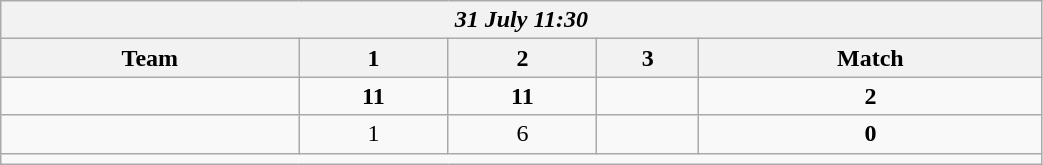<table class=wikitable style="text-align:center; width: 55%">
<tr>
<th colspan=10><em>31 July 11:30</em></th>
</tr>
<tr>
<th>Team</th>
<th>1</th>
<th>2</th>
<th>3</th>
<th>Match</th>
</tr>
<tr>
<td align=left><strong><br></strong></td>
<td><strong>11</strong></td>
<td><strong>11</strong></td>
<td></td>
<td><strong>2</strong></td>
</tr>
<tr>
<td align=left><br></td>
<td>1</td>
<td>6</td>
<td></td>
<td><strong>0</strong></td>
</tr>
<tr>
<td colspan=10></td>
</tr>
</table>
